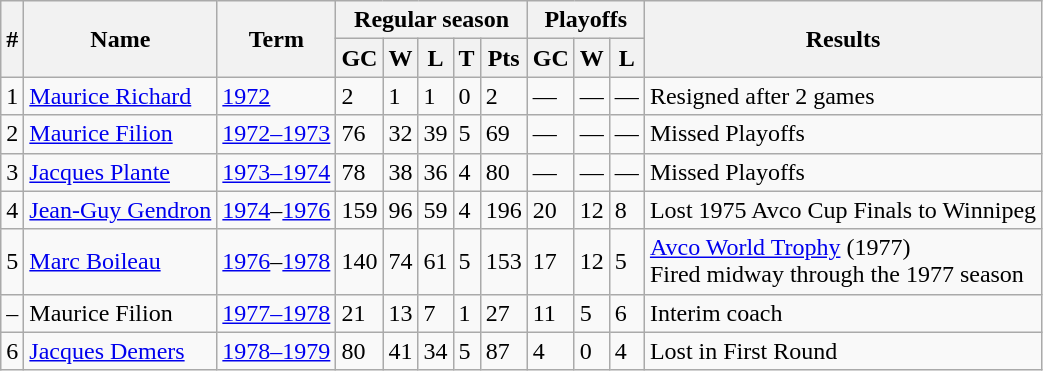<table class="wikitable">
<tr>
<th rowspan="2">#</th>
<th rowspan="2">Name</th>
<th rowspan="2">Term</th>
<th colspan="5">Regular season</th>
<th colspan="3">Playoffs</th>
<th rowspan="2">Results</th>
</tr>
<tr>
<th>GC</th>
<th>W</th>
<th>L</th>
<th>T</th>
<th>Pts</th>
<th>GC</th>
<th>W</th>
<th>L</th>
</tr>
<tr>
<td align=center>1</td>
<td><a href='#'>Maurice Richard</a></td>
<td><a href='#'>1972</a></td>
<td>2</td>
<td>1</td>
<td>1</td>
<td>0</td>
<td>2</td>
<td>—</td>
<td>—</td>
<td>—</td>
<td>Resigned after 2 games</td>
</tr>
<tr>
<td align=center>2</td>
<td><a href='#'>Maurice Filion</a></td>
<td><a href='#'>1972–1973</a></td>
<td>76</td>
<td>32</td>
<td>39</td>
<td>5</td>
<td>69</td>
<td>—</td>
<td>—</td>
<td>—</td>
<td>Missed Playoffs</td>
</tr>
<tr>
<td align=center>3</td>
<td><a href='#'>Jacques Plante</a></td>
<td><a href='#'>1973–1974</a></td>
<td>78</td>
<td>38</td>
<td>36</td>
<td>4</td>
<td>80</td>
<td>—</td>
<td>—</td>
<td>—</td>
<td>Missed Playoffs</td>
</tr>
<tr>
<td align=center>4</td>
<td><a href='#'>Jean-Guy Gendron</a></td>
<td><a href='#'>1974</a>–<a href='#'>1976</a></td>
<td>159</td>
<td>96</td>
<td>59</td>
<td>4</td>
<td>196</td>
<td>20</td>
<td>12</td>
<td>8</td>
<td>Lost 1975 Avco Cup Finals to Winnipeg</td>
</tr>
<tr>
<td align=center>5</td>
<td><a href='#'>Marc Boileau</a></td>
<td><a href='#'>1976</a>–<a href='#'>1978</a></td>
<td>140</td>
<td>74</td>
<td>61</td>
<td>5</td>
<td>153</td>
<td>17</td>
<td>12</td>
<td>5</td>
<td><a href='#'>Avco World Trophy</a> (1977) <br>Fired midway through the 1977 season</td>
</tr>
<tr>
<td align=center>–</td>
<td>Maurice Filion</td>
<td><a href='#'>1977–1978</a></td>
<td>21</td>
<td>13</td>
<td>7</td>
<td>1</td>
<td>27</td>
<td>11</td>
<td>5</td>
<td>6</td>
<td>Interim coach</td>
</tr>
<tr>
<td align=center>6</td>
<td><a href='#'>Jacques Demers</a></td>
<td><a href='#'>1978–1979</a></td>
<td>80</td>
<td>41</td>
<td>34</td>
<td>5</td>
<td>87</td>
<td>4</td>
<td>0</td>
<td>4</td>
<td>Lost in First Round</td>
</tr>
</table>
